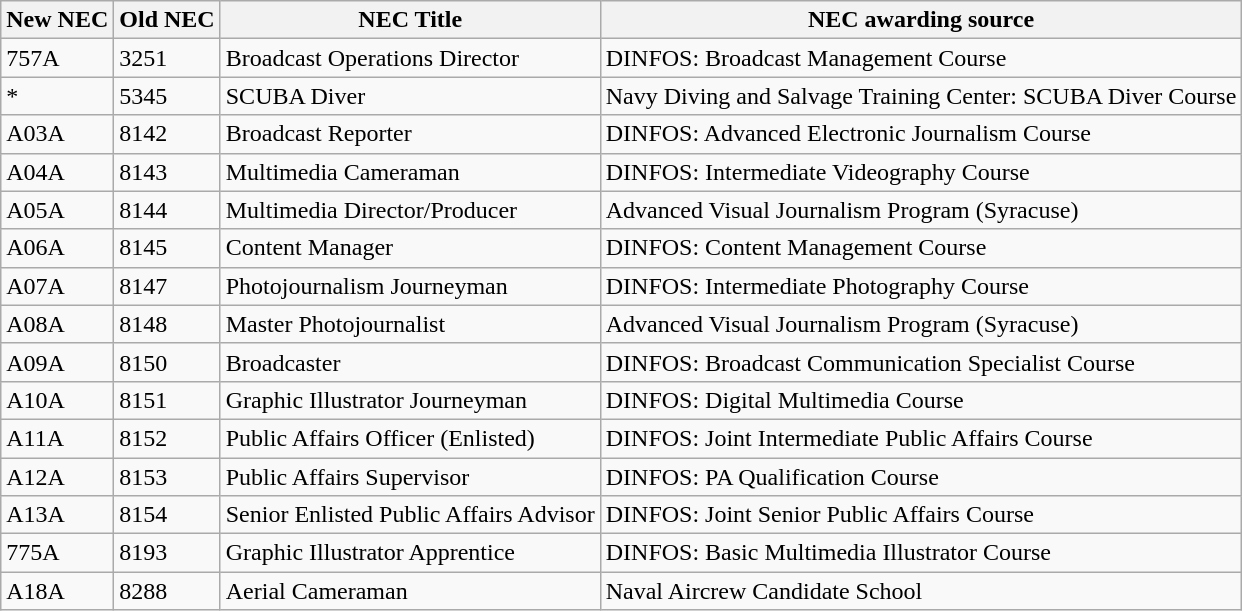<table class="wikitable">
<tr>
<th>New NEC</th>
<th>Old NEC</th>
<th>NEC Title</th>
<th>NEC awarding source</th>
</tr>
<tr>
<td>757A</td>
<td>3251</td>
<td>Broadcast Operations Director</td>
<td>DINFOS: Broadcast Management Course</td>
</tr>
<tr>
<td>*</td>
<td>5345</td>
<td>SCUBA Diver</td>
<td>Navy Diving and Salvage Training Center: SCUBA Diver Course</td>
</tr>
<tr>
<td>A03A</td>
<td>8142</td>
<td>Broadcast Reporter</td>
<td>DINFOS: Advanced Electronic Journalism Course</td>
</tr>
<tr>
<td>A04A</td>
<td>8143</td>
<td>Multimedia Cameraman</td>
<td>DINFOS: Intermediate Videography Course</td>
</tr>
<tr>
<td>A05A</td>
<td>8144</td>
<td>Multimedia Director/Producer</td>
<td>Advanced Visual Journalism Program (Syracuse)</td>
</tr>
<tr>
<td>A06A</td>
<td>8145</td>
<td>Content Manager</td>
<td>DINFOS: Content Management Course</td>
</tr>
<tr>
<td>A07A</td>
<td>8147</td>
<td>Photojournalism Journeyman</td>
<td>DINFOS: Intermediate Photography Course</td>
</tr>
<tr>
<td>A08A</td>
<td>8148</td>
<td>Master Photojournalist</td>
<td>Advanced Visual Journalism Program (Syracuse)</td>
</tr>
<tr>
<td>A09A</td>
<td>8150</td>
<td>Broadcaster</td>
<td>DINFOS: Broadcast Communication Specialist Course</td>
</tr>
<tr>
<td>A10A</td>
<td>8151</td>
<td>Graphic Illustrator Journeyman</td>
<td>DINFOS: Digital Multimedia Course</td>
</tr>
<tr>
<td>A11A</td>
<td>8152</td>
<td>Public Affairs Officer (Enlisted)</td>
<td>DINFOS: Joint Intermediate Public Affairs Course</td>
</tr>
<tr>
<td>A12A</td>
<td>8153</td>
<td>Public Affairs Supervisor</td>
<td>DINFOS: PA Qualification Course</td>
</tr>
<tr>
<td>A13A</td>
<td>8154</td>
<td>Senior Enlisted Public Affairs Advisor</td>
<td>DINFOS: Joint Senior Public Affairs Course</td>
</tr>
<tr>
<td>775A</td>
<td>8193</td>
<td>Graphic Illustrator Apprentice</td>
<td>DINFOS: Basic Multimedia Illustrator Course</td>
</tr>
<tr>
<td>A18A</td>
<td>8288</td>
<td>Aerial Cameraman</td>
<td>Naval Aircrew Candidate School</td>
</tr>
</table>
